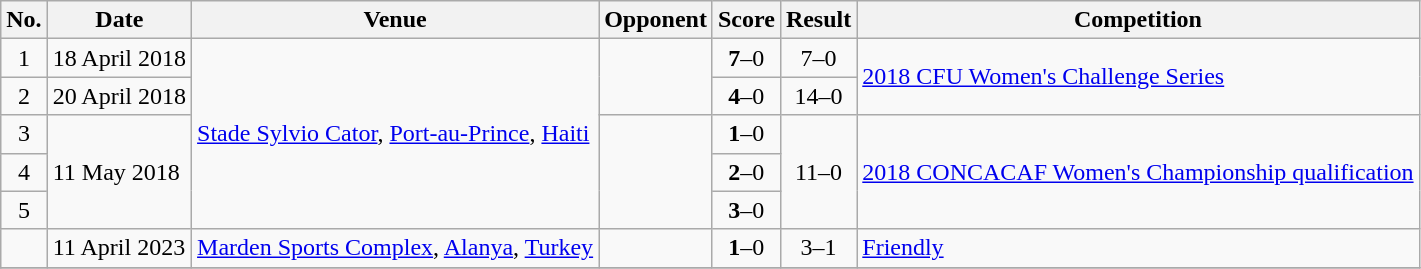<table class="wikitable">
<tr>
<th>No.</th>
<th>Date</th>
<th>Venue</th>
<th>Opponent</th>
<th>Score</th>
<th>Result</th>
<th>Competition</th>
</tr>
<tr>
<td style="text-align:center;">1</td>
<td>18 April 2018</td>
<td rowspan=5><a href='#'>Stade Sylvio Cator</a>, <a href='#'>Port-au-Prince</a>, <a href='#'>Haiti</a></td>
<td rowspan=2></td>
<td style="text-align:center;"><strong>7</strong>–0</td>
<td style="text-align:center;">7–0</td>
<td rowspan=2><a href='#'>2018 CFU Women's Challenge Series</a></td>
</tr>
<tr>
<td style="text-align:center;">2</td>
<td>20 April 2018</td>
<td style="text-align:center;"><strong>4</strong>–0</td>
<td style="text-align:center;">14–0</td>
</tr>
<tr>
<td style="text-align:center;">3</td>
<td rowspan=3>11 May 2018</td>
<td rowspan=3></td>
<td style="text-align:center;"><strong>1</strong>–0</td>
<td rowspan=3 style="text-align:center;">11–0</td>
<td rowspan=3><a href='#'>2018 CONCACAF Women's Championship qualification</a></td>
</tr>
<tr style="text-align:center;">
<td>4</td>
<td><strong>2</strong>–0</td>
</tr>
<tr style="text-align:center;">
<td>5</td>
<td><strong>3</strong>–0</td>
</tr>
<tr>
<td></td>
<td>11 April 2023</td>
<td><a href='#'>Marden Sports Complex</a>, <a href='#'>Alanya</a>, <a href='#'>Turkey</a></td>
<td></td>
<td align=center><strong>1</strong>–0</td>
<td align=center>3–1</td>
<td><a href='#'>Friendly</a></td>
</tr>
<tr>
</tr>
</table>
